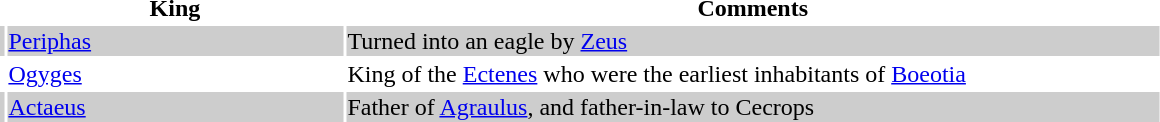<table border="0" width=777px>
<tr>
<th></th>
<th>King</th>
<th>Comments</th>
</tr>
<tr bgcolor="#cdcdcd">
<td></td>
<td width="222px"><a href='#'>Periphas</a></td>
<td>Turned into an eagle by <a href='#'>Zeus</a></td>
</tr>
<tr>
<td></td>
<td><a href='#'>Ogyges</a></td>
<td>King of the <a href='#'>Ectenes</a> who were the earliest inhabitants of <a href='#'>Boeotia</a></td>
</tr>
<tr bgcolor="#cdcdcd">
<td></td>
<td><a href='#'>Actaeus</a></td>
<td>Father of <a href='#'>Agraulus</a>, and father-in-law to Cecrops</td>
</tr>
</table>
